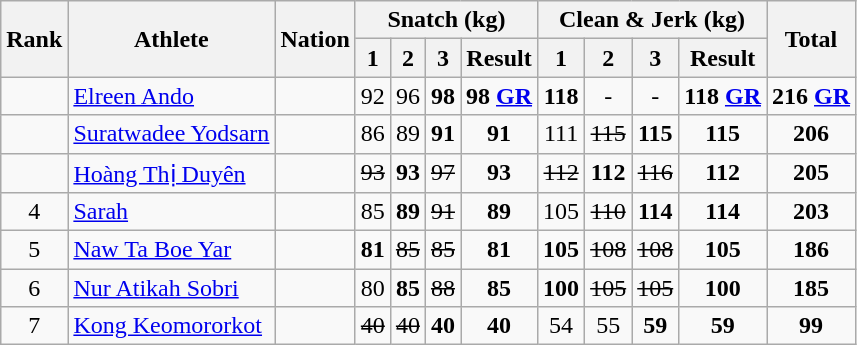<table class="wikitable sortable" style="text-align:center;">
<tr>
<th rowspan=2>Rank</th>
<th rowspan=2>Athlete</th>
<th rowspan=2>Nation</th>
<th colspan=4>Snatch (kg)</th>
<th colspan=4>Clean & Jerk (kg)</th>
<th rowspan=2>Total</th>
</tr>
<tr>
<th>1</th>
<th>2</th>
<th>3</th>
<th>Result</th>
<th>1</th>
<th>2</th>
<th>3</th>
<th>Result</th>
</tr>
<tr>
<td></td>
<td align=left><a href='#'>Elreen Ando</a></td>
<td align=left></td>
<td>92</td>
<td>96</td>
<td><strong>98</strong></td>
<td><strong>98</strong> <strong><a href='#'>GR</a></strong></td>
<td><strong>118</strong></td>
<td>-</td>
<td>-</td>
<td><strong>118</strong> <strong><a href='#'>GR</a></strong></td>
<td><strong>216</strong> <strong><a href='#'>GR</a></strong></td>
</tr>
<tr>
<td></td>
<td align=left><a href='#'>Suratwadee Yodsarn</a></td>
<td align=left></td>
<td>86</td>
<td>89</td>
<td><strong>91</strong></td>
<td><strong>91</strong></td>
<td>111</td>
<td><s>115</s></td>
<td><strong>115</strong></td>
<td><strong>115</strong></td>
<td><strong>206</strong></td>
</tr>
<tr>
<td></td>
<td align=left><a href='#'>Hoàng Thị Duyên</a></td>
<td align=left></td>
<td><s>93</s></td>
<td><strong>93</strong></td>
<td><s>97</s></td>
<td><strong>93</strong></td>
<td><s>112</s></td>
<td><strong>112</strong></td>
<td><s>116</s></td>
<td><strong>112</strong></td>
<td><strong>205</strong></td>
</tr>
<tr>
<td>4</td>
<td align=left><a href='#'>Sarah</a></td>
<td align=left></td>
<td>85</td>
<td><strong>89</strong></td>
<td><s>91</s></td>
<td><strong>89</strong></td>
<td>105</td>
<td><s>110</s></td>
<td><strong>114</strong></td>
<td><strong>114</strong></td>
<td><strong>203</strong></td>
</tr>
<tr>
<td>5</td>
<td align=left><a href='#'>Naw Ta Boe Yar</a></td>
<td align=left></td>
<td><strong>81</strong></td>
<td><s>85</s></td>
<td><s>85</s></td>
<td><strong>81</strong></td>
<td><strong>105</strong></td>
<td><s>108</s></td>
<td><s>108</s></td>
<td><strong>105</strong></td>
<td><strong>186</strong></td>
</tr>
<tr>
<td>6</td>
<td align=left><a href='#'>Nur Atikah Sobri</a></td>
<td align=left></td>
<td>80</td>
<td><strong>85</strong></td>
<td><s>88</s></td>
<td><strong>85</strong></td>
<td><strong>100</strong></td>
<td><s>105</s></td>
<td><s>105</s></td>
<td><strong>100</strong></td>
<td><strong>185</strong></td>
</tr>
<tr>
<td>7</td>
<td align=left><a href='#'>Kong Keomororkot</a></td>
<td align=left></td>
<td><s>40</s></td>
<td><s>40</s></td>
<td><strong>40</strong></td>
<td><strong>40</strong></td>
<td>54</td>
<td>55</td>
<td><strong>59</strong></td>
<td><strong>59</strong></td>
<td><strong>99</strong></td>
</tr>
</table>
